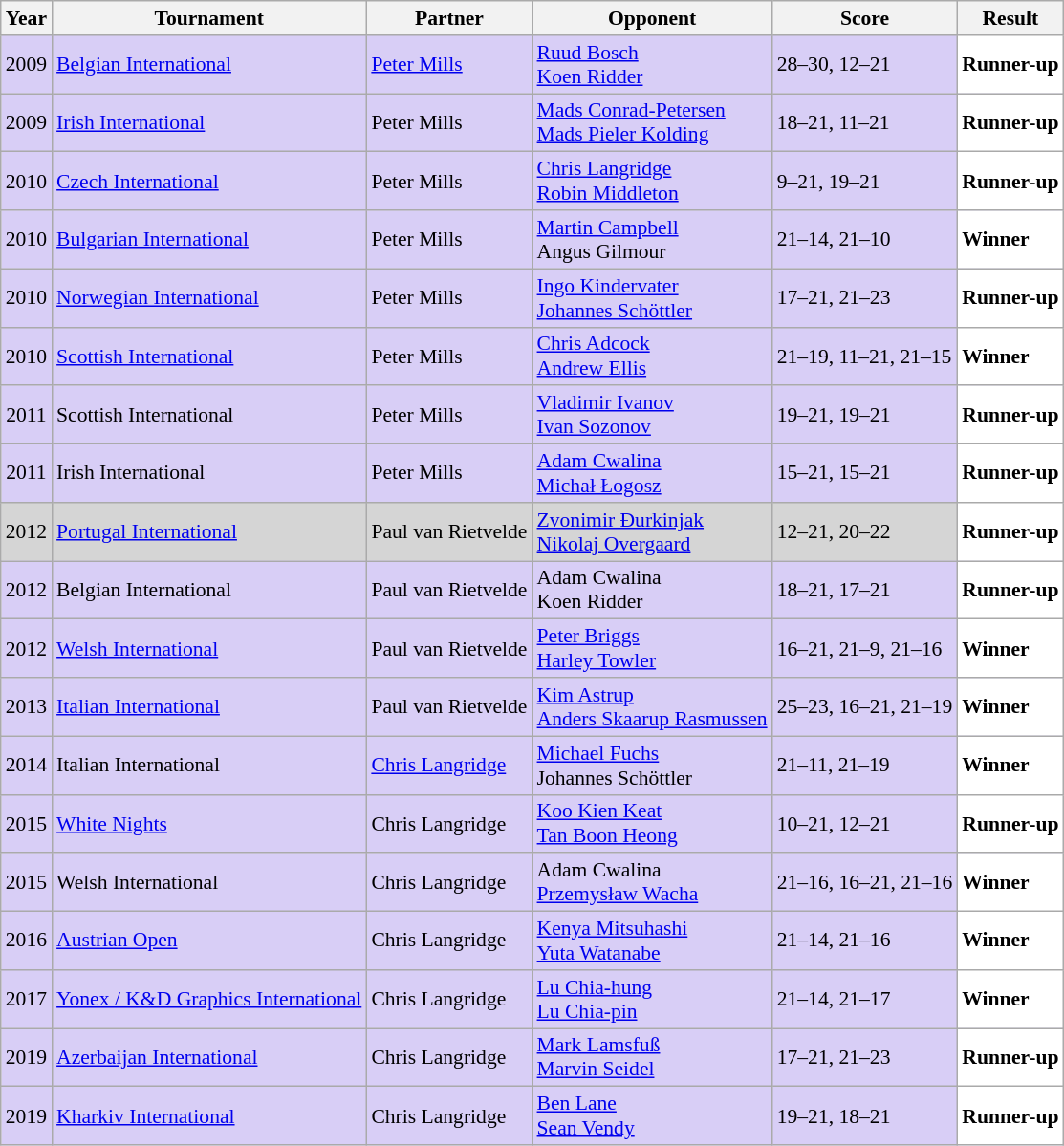<table class="sortable wikitable" style="font-size: 90%;">
<tr>
<th>Year</th>
<th>Tournament</th>
<th>Partner</th>
<th>Opponent</th>
<th>Score</th>
<th>Result</th>
</tr>
<tr style="background:#D8CEF6">
<td align="center">2009</td>
<td align="left"><a href='#'>Belgian International</a></td>
<td align="left"> <a href='#'>Peter Mills</a></td>
<td align="left"> <a href='#'>Ruud Bosch</a><br> <a href='#'>Koen Ridder</a></td>
<td align="left">28–30, 12–21</td>
<td style="text-align:left; background:white"> <strong>Runner-up</strong></td>
</tr>
<tr style="background:#D8CEF6">
<td align="center">2009</td>
<td align="left"><a href='#'>Irish International</a></td>
<td align="left"> Peter Mills</td>
<td align="left"> <a href='#'>Mads Conrad-Petersen</a><br> <a href='#'>Mads Pieler Kolding</a></td>
<td align="left">18–21, 11–21</td>
<td style="text-align:left; background:white"> <strong>Runner-up</strong></td>
</tr>
<tr style="background:#D8CEF6">
<td align="center">2010</td>
<td align="left"><a href='#'>Czech International</a></td>
<td align="left"> Peter Mills</td>
<td align="left"> <a href='#'>Chris Langridge</a><br> <a href='#'>Robin Middleton</a></td>
<td align="left">9–21, 19–21</td>
<td style="text-align:left; background:white"> <strong>Runner-up</strong></td>
</tr>
<tr style="background:#D8CEF6">
<td align="center">2010</td>
<td align="left"><a href='#'>Bulgarian International</a></td>
<td align="left"> Peter Mills</td>
<td align="left"> <a href='#'>Martin Campbell</a><br> Angus Gilmour</td>
<td align="left">21–14, 21–10</td>
<td style="text-align:left; background:white"> <strong>Winner</strong></td>
</tr>
<tr style="background:#D8CEF6">
<td align="center">2010</td>
<td align="left"><a href='#'>Norwegian International</a></td>
<td align="left"> Peter Mills</td>
<td align="left"> <a href='#'>Ingo Kindervater</a><br> <a href='#'>Johannes Schöttler</a></td>
<td align="left">17–21, 21–23</td>
<td style="text-align:left; background:white"> <strong>Runner-up</strong></td>
</tr>
<tr style="background:#D8CEF6">
<td align="center">2010</td>
<td align="left"><a href='#'>Scottish International</a></td>
<td align="left"> Peter Mills</td>
<td align="left"> <a href='#'>Chris Adcock</a><br> <a href='#'>Andrew Ellis</a></td>
<td align="left">21–19, 11–21, 21–15</td>
<td style="text-align:left; background:white"> <strong>Winner</strong></td>
</tr>
<tr style="background:#D8CEF6">
<td align="center">2011</td>
<td align="left">Scottish International</td>
<td align="left"> Peter Mills</td>
<td align="left"> <a href='#'>Vladimir Ivanov</a> <br>  <a href='#'>Ivan Sozonov</a></td>
<td align="left">19–21, 19–21</td>
<td style="text-align:left; background:white"> <strong>Runner-up</strong></td>
</tr>
<tr style="background:#D8CEF6">
<td align="center">2011</td>
<td align="left">Irish International</td>
<td align="left"> Peter Mills</td>
<td align="left"> <a href='#'>Adam Cwalina</a><br> <a href='#'>Michał Łogosz</a></td>
<td align="left">15–21, 15–21</td>
<td style="text-align:left; background:white"> <strong>Runner-up</strong></td>
</tr>
<tr style="background:#D5D5D5">
<td align="center">2012</td>
<td align="left"><a href='#'>Portugal International</a></td>
<td align="left"> Paul van Rietvelde</td>
<td align="left"> <a href='#'>Zvonimir Đurkinjak</a><br> <a href='#'>Nikolaj Overgaard</a></td>
<td align="left">12–21, 20–22</td>
<td style="text-align:left; background:white"> <strong>Runner-up</strong></td>
</tr>
<tr style="background:#D8CEF6">
<td align="center">2012</td>
<td align="left">Belgian International</td>
<td align="left"> Paul van Rietvelde</td>
<td align="left"> Adam Cwalina <br>  Koen Ridder</td>
<td align="left">18–21, 17–21</td>
<td style="text-align:left; background:white"> <strong>Runner-up</strong></td>
</tr>
<tr style="background:#D8CEF6">
<td align="center">2012</td>
<td align="left"><a href='#'>Welsh International</a></td>
<td align="left"> Paul van Rietvelde</td>
<td align="left"> <a href='#'>Peter Briggs</a><br> <a href='#'>Harley Towler</a></td>
<td align="left">16–21, 21–9, 21–16</td>
<td style="text-align:left; background:white"> <strong>Winner</strong></td>
</tr>
<tr style="background:#D8CEF6">
<td align="center">2013</td>
<td align="left"><a href='#'>Italian International</a></td>
<td align="left"> Paul van Rietvelde</td>
<td align="left"> <a href='#'>Kim Astrup</a><br> <a href='#'>Anders Skaarup Rasmussen</a></td>
<td align="left">25–23, 16–21, 21–19</td>
<td style="text-align:left; background:white"> <strong>Winner</strong></td>
</tr>
<tr style="background:#D8CEF6">
<td align="center">2014</td>
<td align="left">Italian International</td>
<td align="left"> <a href='#'>Chris Langridge</a></td>
<td align="left"> <a href='#'>Michael Fuchs</a><br> Johannes Schöttler</td>
<td align="left">21–11, 21–19</td>
<td style="text-align:left; background:white"> <strong>Winner</strong></td>
</tr>
<tr style="background:#D8CEF6">
<td align="center">2015</td>
<td align="left"><a href='#'>White Nights</a></td>
<td align="left"> Chris Langridge</td>
<td align="left"> <a href='#'>Koo Kien Keat</a><br> <a href='#'>Tan Boon Heong</a></td>
<td align="left">10–21, 12–21</td>
<td style="text-align:left; background:white"> <strong>Runner-up</strong></td>
</tr>
<tr style="background:#D8CEF6">
<td align="center">2015</td>
<td align="left">Welsh International</td>
<td align="left"> Chris Langridge</td>
<td align="left"> Adam Cwalina<br> <a href='#'>Przemysław Wacha</a></td>
<td align="left">21–16, 16–21, 21–16</td>
<td style="text-align:left; background:white"> <strong>Winner</strong></td>
</tr>
<tr style="background:#D8CEF6">
<td align="center">2016</td>
<td align="left"><a href='#'>Austrian Open</a></td>
<td align="left"> Chris Langridge</td>
<td align="left"> <a href='#'>Kenya Mitsuhashi</a><br> <a href='#'>Yuta Watanabe</a></td>
<td align="left">21–14, 21–16</td>
<td style="text-align:left; background:white"> <strong>Winner</strong></td>
</tr>
<tr style="background:#D8CEF6">
<td align="center">2017</td>
<td align="left"><a href='#'>Yonex / K&D Graphics International</a></td>
<td align="left"> Chris Langridge</td>
<td align="left"> <a href='#'>Lu Chia-hung</a><br> <a href='#'>Lu Chia-pin</a></td>
<td align="left">21–14, 21–17</td>
<td style="text-align:left; background:white"> <strong>Winner</strong></td>
</tr>
<tr style="background:#D8CEF6">
<td align="center">2019</td>
<td align="left"><a href='#'>Azerbaijan International</a></td>
<td align="left"> Chris Langridge</td>
<td align="left"> <a href='#'>Mark Lamsfuß</a><br> <a href='#'>Marvin Seidel</a></td>
<td align="left">17–21, 21–23</td>
<td style="text-align:left; background:white"> <strong>Runner-up</strong></td>
</tr>
<tr style="background:#D8CEF6">
<td align="center">2019</td>
<td align="left"><a href='#'>Kharkiv International</a></td>
<td align="left"> Chris Langridge</td>
<td align="left"> <a href='#'>Ben Lane</a> <br>  <a href='#'>Sean Vendy</a></td>
<td align="left">19–21, 18–21</td>
<td style="text-align:left; background:white"> <strong>Runner-up</strong></td>
</tr>
</table>
